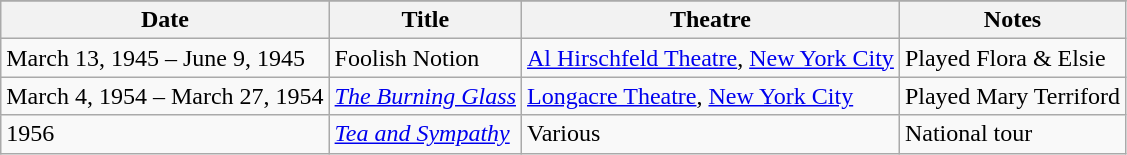<table class="wikitable">
<tr>
</tr>
<tr style="text-align:center;">
<th>Date</th>
<th>Title</th>
<th>Theatre</th>
<th>Notes</th>
</tr>
<tr>
<td>March 13, 1945 – June 9, 1945</td>
<td>Foolish Notion</td>
<td><a href='#'>Al Hirschfeld Theatre</a>, <a href='#'>New York City</a></td>
<td>Played Flora & Elsie</td>
</tr>
<tr>
<td>March 4, 1954 – March 27, 1954</td>
<td><em><a href='#'>The Burning Glass</a></em></td>
<td><a href='#'>Longacre Theatre</a>, <a href='#'>New York City</a></td>
<td>Played Mary Terriford</td>
</tr>
<tr>
<td>1956</td>
<td><em><a href='#'>Tea and Sympathy</a></em></td>
<td>Various</td>
<td>National tour</td>
</tr>
</table>
